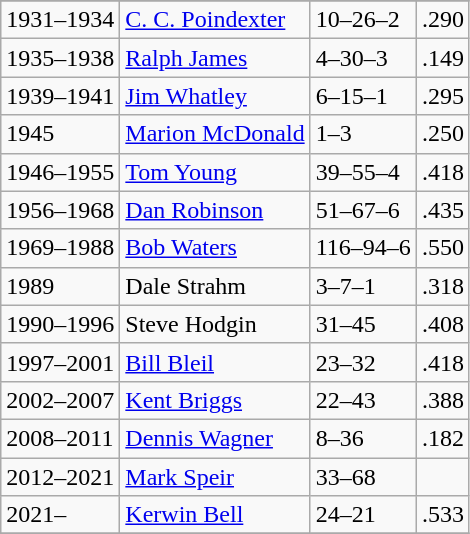<table class="wikitable">
<tr>
</tr>
<tr>
<td>1931–1934</td>
<td><a href='#'>C. C. Poindexter</a></td>
<td>10–26–2</td>
<td>.290</td>
</tr>
<tr>
<td>1935–1938</td>
<td><a href='#'>Ralph James</a></td>
<td>4–30–3</td>
<td>.149</td>
</tr>
<tr>
<td>1939–1941</td>
<td><a href='#'>Jim Whatley</a></td>
<td>6–15–1</td>
<td>.295</td>
</tr>
<tr>
<td>1945</td>
<td><a href='#'>Marion McDonald</a></td>
<td>1–3</td>
<td>.250</td>
</tr>
<tr>
<td>1946–1955</td>
<td><a href='#'>Tom Young</a></td>
<td>39–55–4</td>
<td>.418</td>
</tr>
<tr>
<td>1956–1968</td>
<td><a href='#'>Dan Robinson</a></td>
<td>51–67–6</td>
<td>.435</td>
</tr>
<tr>
<td>1969–1988</td>
<td><a href='#'>Bob Waters</a></td>
<td>116–94–6</td>
<td>.550</td>
</tr>
<tr>
<td>1989</td>
<td>Dale Strahm</td>
<td>3–7–1</td>
<td>.318</td>
</tr>
<tr>
<td>1990–1996</td>
<td>Steve Hodgin</td>
<td>31–45</td>
<td>.408</td>
</tr>
<tr>
<td>1997–2001</td>
<td><a href='#'>Bill Bleil</a></td>
<td>23–32</td>
<td>.418</td>
</tr>
<tr>
<td>2002–2007</td>
<td><a href='#'>Kent Briggs</a></td>
<td>22–43</td>
<td>.388</td>
</tr>
<tr>
<td>2008–2011</td>
<td><a href='#'>Dennis Wagner</a></td>
<td>8–36</td>
<td>.182</td>
</tr>
<tr>
<td>2012–2021</td>
<td><a href='#'>Mark Speir</a></td>
<td>33–68</td>
<td></td>
</tr>
<tr>
<td>2021–</td>
<td><a href='#'>Kerwin Bell</a></td>
<td>24–21</td>
<td>.533</td>
</tr>
<tr>
</tr>
</table>
